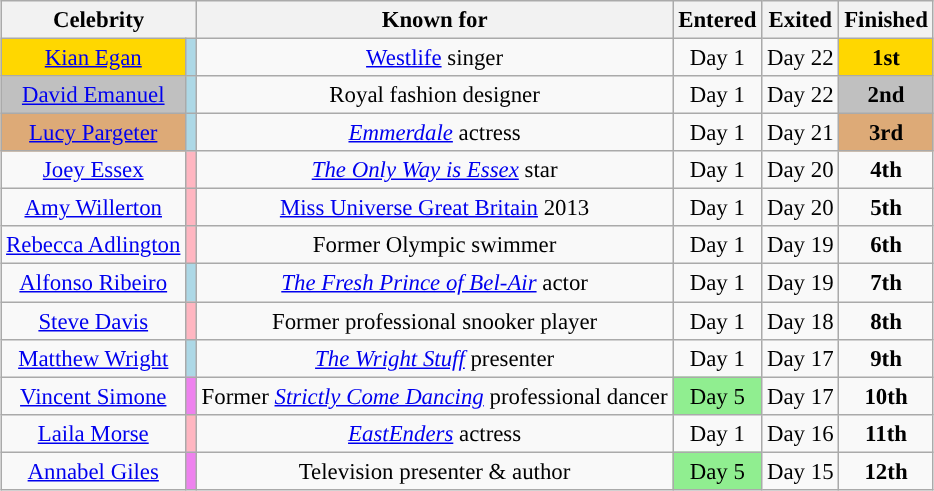<table class=wikitable sortable" style="text-align: center; white-space:nowrap; margin:auto; font-size:95.2%">
<tr>
<th style="width:27% scope="col" colspan=2>Celebrity</th>
<th style="width:49% scope="col">Known for</th>
<th style="width:8% scope="col">Entered</th>
<th style="width:8% scope="col">Exited</th>
<th style="width:8% scope="col">Finished</th>
</tr>
<tr>
<td style="background:gold"><a href='#'>Kian Egan</a></td>
<td style=background:lightblue></td>
<td><a href='#'>Westlife</a> singer</td>
<td>Day 1</td>
<td>Day 22</td>
<td style="background:gold"><strong>1st</strong></td>
</tr>
<tr>
<td style="background:silver"><a href='#'>David Emanuel</a></td>
<td style=background:lightblue></td>
<td>Royal fashion designer</td>
<td>Day 1</td>
<td>Day 22</td>
<td style="background:silver"><strong>2nd</strong></td>
</tr>
<tr>
<td style="background:#da7"><a href='#'>Lucy Pargeter</a></td>
<td style=background:lightblue></td>
<td><em><a href='#'>Emmerdale</a></em> actress</td>
<td>Day 1</td>
<td>Day 21</td>
<td style="background:#da7"><strong>3rd</strong></td>
</tr>
<tr>
<td><a href='#'>Joey Essex</a></td>
<td style=background:lightpink></td>
<td><em><a href='#'>The Only Way is Essex</a></em> star</td>
<td>Day 1</td>
<td>Day 20</td>
<td><strong>4th</strong></td>
</tr>
<tr>
<td><a href='#'>Amy Willerton</a></td>
<td style=background:lightpink></td>
<td><a href='#'>Miss Universe Great Britain</a> 2013</td>
<td>Day 1</td>
<td>Day 20</td>
<td><strong>5th</strong></td>
</tr>
<tr>
<td><a href='#'>Rebecca Adlington</a></td>
<td style=background:lightpink></td>
<td>Former Olympic swimmer</td>
<td>Day 1</td>
<td>Day 19</td>
<td><strong>6th</strong></td>
</tr>
<tr>
<td><a href='#'>Alfonso Ribeiro</a></td>
<td style=background:lightblue></td>
<td><em><a href='#'>The Fresh Prince of Bel-Air</a></em> actor</td>
<td>Day 1</td>
<td>Day 19</td>
<td><strong>7th</strong></td>
</tr>
<tr>
<td><a href='#'>Steve Davis</a></td>
<td style=background:lightpink></td>
<td>Former professional snooker player</td>
<td>Day 1</td>
<td>Day 18</td>
<td><strong>8th</strong></td>
</tr>
<tr>
<td><a href='#'>Matthew Wright</a></td>
<td style=background:lightblue></td>
<td><em><a href='#'>The Wright Stuff</a></em> presenter</td>
<td>Day 1</td>
<td>Day 17</td>
<td><strong>9th</strong></td>
</tr>
<tr>
<td><a href='#'>Vincent Simone</a></td>
<td style=background:violet></td>
<td>Former <em><a href='#'>Strictly Come Dancing</a></em> professional dancer</td>
<td style="background:lightgreen">Day 5</td>
<td>Day 17</td>
<td><strong>10th</strong></td>
</tr>
<tr>
<td><a href='#'>Laila Morse</a></td>
<td style=background:lightpink></td>
<td><em><a href='#'>EastEnders</a></em> actress</td>
<td>Day 1</td>
<td>Day 16</td>
<td><strong>11th</strong></td>
</tr>
<tr>
<td><a href='#'>Annabel Giles</a></td>
<td style=background:violet></td>
<td>Television presenter & author</td>
<td style="background:lightgreen">Day 5</td>
<td>Day 15</td>
<td><strong>12th</strong></td>
</tr>
</table>
